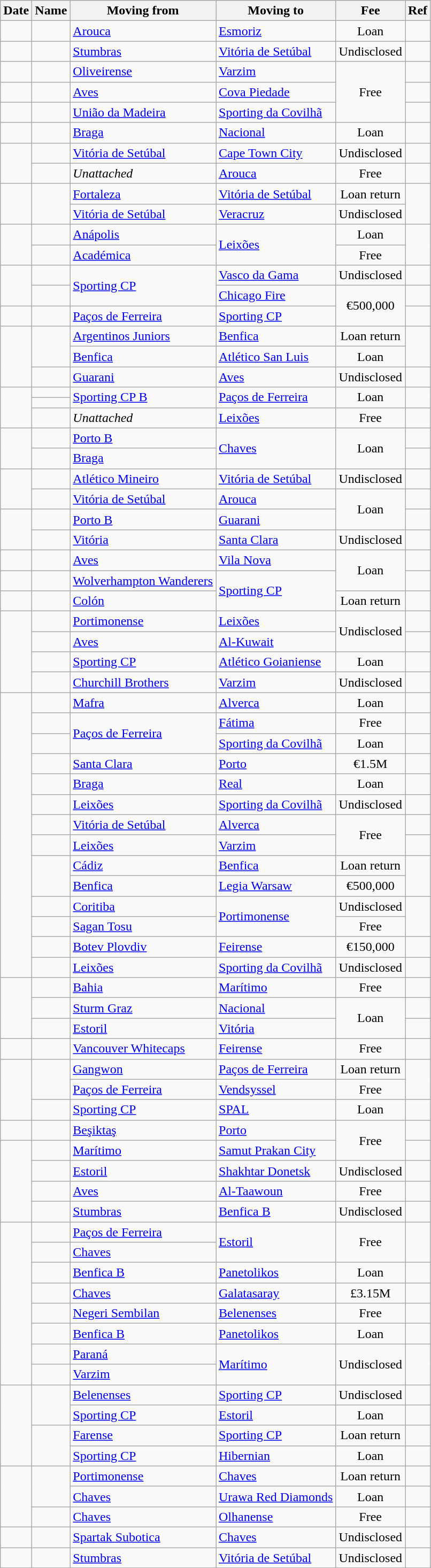<table class="wikitable sortable">
<tr>
<th>Date</th>
<th>Name</th>
<th>Moving from</th>
<th>Moving to</th>
<th>Fee</th>
<th>Ref</th>
</tr>
<tr>
<td></td>
<td></td>
<td><a href='#'>Arouca</a></td>
<td><a href='#'>Esmoriz</a></td>
<td align=center>Loan</td>
<td align=center></td>
</tr>
<tr>
<td></td>
<td> </td>
<td> <a href='#'>Stumbras</a></td>
<td><a href='#'>Vitória de Setúbal</a></td>
<td align=center>Undisclosed</td>
<td align=center></td>
</tr>
<tr>
<td></td>
<td></td>
<td><a href='#'>Oliveirense</a></td>
<td><a href='#'>Varzim</a></td>
<td rowspan="3" align=center>Free</td>
<td align=center></td>
</tr>
<tr>
<td></td>
<td> </td>
<td><a href='#'>Aves</a></td>
<td><a href='#'>Cova Piedade</a></td>
<td align=center></td>
</tr>
<tr>
<td></td>
<td></td>
<td><a href='#'>União da Madeira</a></td>
<td><a href='#'>Sporting da Covilhã</a></td>
<td align=center></td>
</tr>
<tr>
<td></td>
<td> </td>
<td><a href='#'>Braga</a></td>
<td><a href='#'>Nacional</a></td>
<td align=center>Loan</td>
<td align=center></td>
</tr>
<tr>
<td rowspan="2"></td>
<td> </td>
<td><a href='#'>Vitória de Setúbal</a></td>
<td> <a href='#'>Cape Town City</a></td>
<td align=center>Undisclosed</td>
<td align=center></td>
</tr>
<tr>
<td> </td>
<td><em>Unattached</em></td>
<td><a href='#'>Arouca</a></td>
<td align=center>Free</td>
<td align=center></td>
</tr>
<tr>
<td rowspan="2"></td>
<td rowspan="2"> </td>
<td> <a href='#'>Fortaleza</a></td>
<td><a href='#'>Vitória de Setúbal</a></td>
<td align=center>Loan return</td>
<td rowspan="2" align=center></td>
</tr>
<tr>
<td><a href='#'>Vitória de Setúbal</a></td>
<td> <a href='#'>Veracruz</a></td>
<td align=center>Undisclosed</td>
</tr>
<tr>
<td rowspan="2"></td>
<td> </td>
<td> <a href='#'>Anápolis</a></td>
<td rowspan="2"><a href='#'>Leixões</a></td>
<td align=center>Loan</td>
<td rowspan="2" align=center></td>
</tr>
<tr>
<td> </td>
<td><a href='#'>Académica</a></td>
<td align=center>Free</td>
</tr>
<tr>
<td rowspan="2"></td>
<td> </td>
<td rowspan="2"><a href='#'>Sporting CP</a></td>
<td> <a href='#'>Vasco da Gama</a></td>
<td align=center>Undisclosed</td>
<td align=center></td>
</tr>
<tr>
<td> </td>
<td> <a href='#'>Chicago Fire</a></td>
<td rowspan="2" align=center>€500,000</td>
<td align=center></td>
</tr>
<tr>
<td></td>
<td> </td>
<td><a href='#'>Paços de Ferreira</a></td>
<td><a href='#'>Sporting CP</a></td>
<td align=center></td>
</tr>
<tr>
<td rowspan="3"></td>
<td rowspan="2"> </td>
<td> <a href='#'>Argentinos Juniors</a></td>
<td><a href='#'>Benfica</a></td>
<td align=center>Loan return</td>
<td rowspan="2" align=center></td>
</tr>
<tr>
<td><a href='#'>Benfica</a></td>
<td> <a href='#'>Atlético San Luis</a></td>
<td align=center>Loan</td>
</tr>
<tr>
<td> </td>
<td> <a href='#'>Guarani</a></td>
<td><a href='#'>Aves</a></td>
<td align=center>Undisclosed</td>
<td align=center></td>
</tr>
<tr>
<td rowspan="3"></td>
<td></td>
<td rowspan="2"><a href='#'>Sporting CP B</a></td>
<td rowspan="2"><a href='#'>Paços de Ferreira</a></td>
<td rowspan="2" align=center>Loan</td>
<td rowspan="2" align=center></td>
</tr>
<tr>
<td></td>
</tr>
<tr>
<td> </td>
<td><em>Unattached</em></td>
<td><a href='#'>Leixões</a></td>
<td align=center>Free</td>
<td align=center></td>
</tr>
<tr>
<td rowspan="2"></td>
<td></td>
<td><a href='#'>Porto B</a></td>
<td rowspan="2"><a href='#'>Chaves</a></td>
<td rowspan="2" align=center>Loan</td>
<td align=center></td>
</tr>
<tr>
<td> </td>
<td><a href='#'>Braga</a></td>
<td align=center></td>
</tr>
<tr>
<td rowspan="2"></td>
<td> </td>
<td> <a href='#'>Atlético Mineiro</a></td>
<td><a href='#'>Vitória de Setúbal</a></td>
<td align=center>Undisclosed</td>
<td align=center></td>
</tr>
<tr>
<td></td>
<td><a href='#'>Vitória de Setúbal</a></td>
<td><a href='#'>Arouca</a></td>
<td rowspan="2" align=center>Loan</td>
<td align=center></td>
</tr>
<tr>
<td rowspan="2"></td>
<td> </td>
<td><a href='#'>Porto B</a></td>
<td> <a href='#'>Guarani</a></td>
<td align=center></td>
</tr>
<tr>
<td> </td>
<td> <a href='#'>Vitória</a></td>
<td><a href='#'>Santa Clara</a></td>
<td align=center>Undisclosed</td>
<td align=center></td>
</tr>
<tr>
<td></td>
<td> </td>
<td><a href='#'>Aves</a></td>
<td> <a href='#'>Vila Nova</a></td>
<td rowspan="2" align=center>Loan</td>
<td align=center></td>
</tr>
<tr>
<td></td>
<td> </td>
<td> <a href='#'>Wolverhampton Wanderers</a></td>
<td rowspan="2"><a href='#'>Sporting CP</a></td>
<td align=center></td>
</tr>
<tr>
<td></td>
<td> </td>
<td> <a href='#'>Colón</a></td>
<td align=center>Loan return</td>
<td align=center></td>
</tr>
<tr>
<td rowspan="4"></td>
<td> </td>
<td><a href='#'>Portimonense</a></td>
<td><a href='#'>Leixões</a></td>
<td rowspan="2" align=center>Undisclosed</td>
<td align=center></td>
</tr>
<tr>
<td> </td>
<td><a href='#'>Aves</a></td>
<td> <a href='#'>Al-Kuwait</a></td>
<td align=center></td>
</tr>
<tr>
<td> </td>
<td><a href='#'>Sporting CP</a></td>
<td> <a href='#'>Atlético Goianiense</a></td>
<td align=center>Loan</td>
<td align=center></td>
</tr>
<tr>
<td> </td>
<td> <a href='#'>Churchill Brothers</a></td>
<td><a href='#'>Varzim</a></td>
<td align=center>Undisclosed</td>
<td align=center></td>
</tr>
<tr>
<td rowspan="14"></td>
<td></td>
<td><a href='#'>Mafra</a></td>
<td><a href='#'>Alverca</a></td>
<td align=center>Loan</td>
<td align=center></td>
</tr>
<tr>
<td></td>
<td rowspan="2"><a href='#'>Paços de Ferreira</a></td>
<td><a href='#'>Fátima</a></td>
<td align=center>Free</td>
<td align=center></td>
</tr>
<tr>
<td> </td>
<td><a href='#'>Sporting da Covilhã</a></td>
<td align=center>Loan</td>
<td align=center></td>
</tr>
<tr>
<td> </td>
<td><a href='#'>Santa Clara</a></td>
<td><a href='#'>Porto</a></td>
<td align=center>€1.5M</td>
<td align=center></td>
</tr>
<tr>
<td> </td>
<td><a href='#'>Braga</a></td>
<td><a href='#'>Real</a></td>
<td align=center>Loan</td>
<td align=center></td>
</tr>
<tr>
<td> </td>
<td><a href='#'>Leixões</a></td>
<td><a href='#'>Sporting da Covilhã</a></td>
<td align=center>Undisclosed</td>
<td align=center></td>
</tr>
<tr>
<td></td>
<td><a href='#'>Vitória de Setúbal</a></td>
<td><a href='#'>Alverca</a></td>
<td rowspan="2" align=center>Free</td>
<td align=center></td>
</tr>
<tr>
<td></td>
<td><a href='#'>Leixões</a></td>
<td><a href='#'>Varzim</a></td>
<td align=center></td>
</tr>
<tr>
<td rowspan="2"></td>
<td> <a href='#'>Cádiz</a></td>
<td><a href='#'>Benfica</a></td>
<td align=center>Loan return</td>
<td rowspan="2" align=center></td>
</tr>
<tr>
<td><a href='#'>Benfica</a></td>
<td> <a href='#'>Legia Warsaw</a></td>
<td align=center>€500,000</td>
</tr>
<tr>
<td> </td>
<td> <a href='#'>Coritiba</a></td>
<td rowspan="2"><a href='#'>Portimonense</a></td>
<td align=center>Undisclosed</td>
<td rowspan="2" align=center></td>
</tr>
<tr>
<td> </td>
<td> <a href='#'>Sagan Tosu</a></td>
<td align=center>Free</td>
</tr>
<tr>
<td> </td>
<td> <a href='#'>Botev Plovdiv</a></td>
<td><a href='#'>Feirense</a></td>
<td align=center>€150,000</td>
<td align=center></td>
</tr>
<tr>
<td></td>
<td><a href='#'>Leixões</a></td>
<td><a href='#'>Sporting da Covilhã</a></td>
<td align=center>Undisclosed</td>
<td align=center></td>
</tr>
<tr>
<td rowspan="3"></td>
<td> </td>
<td> <a href='#'>Bahia</a></td>
<td><a href='#'>Marítimo</a></td>
<td align=center>Free</td>
<td align=center></td>
</tr>
<tr>
<td></td>
<td> <a href='#'>Sturm Graz</a></td>
<td><a href='#'>Nacional</a></td>
<td rowspan="2" align=center>Loan</td>
<td align=center></td>
</tr>
<tr>
<td> </td>
<td><a href='#'>Estoril</a></td>
<td> <a href='#'>Vitória</a></td>
<td align=center></td>
</tr>
<tr>
<td></td>
<td> </td>
<td> <a href='#'>Vancouver Whitecaps</a></td>
<td><a href='#'>Feirense</a></td>
<td align=center>Free</td>
<td align=center></td>
</tr>
<tr>
<td rowspan="3"></td>
<td rowspan="2"> </td>
<td> <a href='#'>Gangwon</a></td>
<td><a href='#'>Paços de Ferreira</a></td>
<td align=center>Loan return</td>
<td rowspan="2" align=center></td>
</tr>
<tr>
<td><a href='#'>Paços de Ferreira</a></td>
<td> <a href='#'>Vendsyssel</a></td>
<td align=center>Free</td>
</tr>
<tr>
<td> </td>
<td><a href='#'>Sporting CP</a></td>
<td> <a href='#'>SPAL</a></td>
<td align=center>Loan</td>
<td align=center></td>
</tr>
<tr>
<td></td>
<td></td>
<td> <a href='#'>Beşiktaş</a></td>
<td><a href='#'>Porto</a></td>
<td rowspan="2" align=center>Free</td>
<td align=center></td>
</tr>
<tr>
<td rowspan="4"></td>
<td> </td>
<td><a href='#'>Marítimo</a></td>
<td> <a href='#'>Samut Prakan City</a></td>
<td align=center></td>
</tr>
<tr>
<td> </td>
<td><a href='#'>Estoril</a></td>
<td> <a href='#'>Shakhtar Donetsk</a></td>
<td align=center>Undisclosed</td>
<td align=center></td>
</tr>
<tr>
<td> </td>
<td><a href='#'>Aves</a></td>
<td> <a href='#'>Al-Taawoun</a></td>
<td align=center>Free</td>
<td align=center></td>
</tr>
<tr>
<td> </td>
<td> <a href='#'>Stumbras</a></td>
<td><a href='#'>Benfica B</a></td>
<td align=center>Undisclosed</td>
<td align=center></td>
</tr>
<tr>
<td rowspan="8"></td>
<td></td>
<td><a href='#'>Paços de Ferreira</a></td>
<td rowspan="2"><a href='#'>Estoril</a></td>
<td rowspan="2" align=center>Free</td>
<td rowspan="2" align=center></td>
</tr>
<tr>
<td> </td>
<td><a href='#'>Chaves</a></td>
</tr>
<tr>
<td></td>
<td><a href='#'>Benfica B</a></td>
<td> <a href='#'>Panetolikos</a></td>
<td align=center>Loan</td>
<td align=center></td>
</tr>
<tr>
<td> </td>
<td><a href='#'>Chaves</a></td>
<td> <a href='#'>Galatasaray</a></td>
<td align=center>£3.15M</td>
<td align=center></td>
</tr>
<tr>
<td> </td>
<td> <a href='#'>Negeri Sembilan</a></td>
<td><a href='#'>Belenenses</a></td>
<td align=center>Free</td>
<td align=center></td>
</tr>
<tr>
<td></td>
<td><a href='#'>Benfica B</a></td>
<td> <a href='#'>Panetolikos</a></td>
<td align=center>Loan</td>
<td align=center></td>
</tr>
<tr>
<td> </td>
<td> <a href='#'>Paraná</a></td>
<td rowspan="2"><a href='#'>Marítimo</a></td>
<td rowspan="2" align=center>Undisclosed</td>
<td rowspan="2" align=center></td>
</tr>
<tr>
<td> </td>
<td><a href='#'>Varzim</a></td>
</tr>
<tr>
<td rowspan="4"></td>
<td rowspan="2"></td>
<td><a href='#'>Belenenses</a></td>
<td><a href='#'>Sporting CP</a></td>
<td align=center>Undisclosed</td>
<td align=center></td>
</tr>
<tr>
<td><a href='#'>Sporting CP</a></td>
<td><a href='#'>Estoril</a></td>
<td align=center>Loan</td>
<td align=center></td>
</tr>
<tr>
<td rowspan="2"> </td>
<td><a href='#'>Farense</a></td>
<td><a href='#'>Sporting CP</a></td>
<td align=center>Loan return</td>
<td align=center></td>
</tr>
<tr>
<td><a href='#'>Sporting CP</a></td>
<td> <a href='#'>Hibernian</a></td>
<td align=center>Loan</td>
<td align=center></td>
</tr>
<tr>
<td rowspan="3"></td>
<td rowspan="2"> </td>
<td><a href='#'>Portimonense</a></td>
<td><a href='#'>Chaves</a></td>
<td align=center>Loan return</td>
<td align=center></td>
</tr>
<tr>
<td><a href='#'>Chaves</a></td>
<td> <a href='#'>Urawa Red Diamonds</a></td>
<td align=center>Loan</td>
<td align=center></td>
</tr>
<tr>
<td></td>
<td><a href='#'>Chaves</a></td>
<td><a href='#'>Olhanense</a></td>
<td align=center>Free</td>
<td align=center></td>
</tr>
<tr>
<td></td>
<td> </td>
<td> <a href='#'>Spartak Subotica</a></td>
<td><a href='#'>Chaves</a></td>
<td align=center>Undisclosed</td>
<td align=center></td>
</tr>
<tr>
<td></td>
<td> </td>
<td> <a href='#'>Stumbras</a></td>
<td><a href='#'>Vitória de Setúbal</a></td>
<td align=center>Undisclosed</td>
<td align=center></td>
</tr>
<tr>
</tr>
</table>
